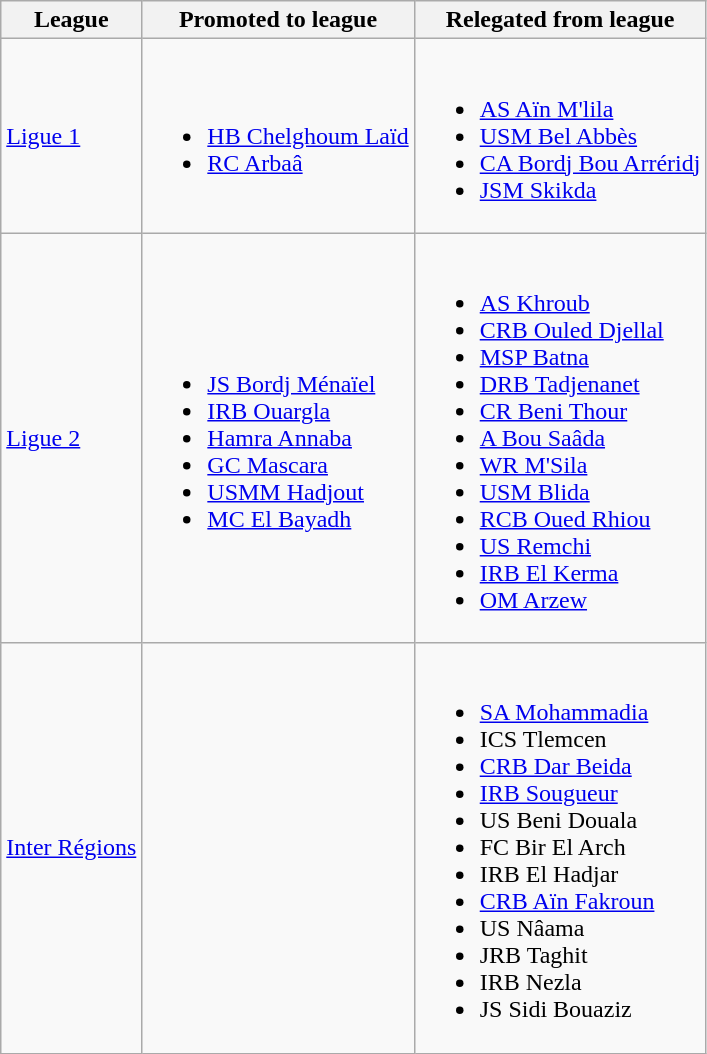<table class="wikitable">
<tr>
<th>League</th>
<th>Promoted to league</th>
<th>Relegated from league</th>
</tr>
<tr>
<td><a href='#'>Ligue 1</a></td>
<td><br><ul><li><a href='#'>HB Chelghoum Laïd</a></li><li><a href='#'>RC Arbaâ</a></li></ul></td>
<td><br><ul><li><a href='#'>AS Aïn M'lila</a></li><li><a href='#'>USM Bel Abbès</a></li><li><a href='#'>CA Bordj Bou Arréridj</a></li><li><a href='#'>JSM Skikda</a></li></ul></td>
</tr>
<tr>
<td><a href='#'>Ligue 2</a></td>
<td><br><ul><li><a href='#'>JS Bordj Ménaïel</a></li><li><a href='#'>IRB Ouargla</a></li><li><a href='#'>Hamra Annaba</a></li><li><a href='#'>GC Mascara</a></li><li><a href='#'>USMM Hadjout</a></li><li><a href='#'>MC El Bayadh</a></li></ul></td>
<td><br><ul><li><a href='#'>AS Khroub</a></li><li><a href='#'>CRB Ouled Djellal</a></li><li><a href='#'>MSP Batna</a></li><li><a href='#'>DRB Tadjenanet</a></li><li><a href='#'>CR Beni Thour</a></li><li><a href='#'>A Bou Saâda</a></li><li><a href='#'>WR M'Sila</a></li><li><a href='#'>USM Blida</a></li><li><a href='#'>RCB Oued Rhiou</a></li><li><a href='#'>US Remchi</a></li><li><a href='#'>IRB El Kerma</a></li><li><a href='#'>OM Arzew</a></li></ul></td>
</tr>
<tr>
<td><a href='#'>Inter Régions</a></td>
<td></td>
<td><br><ul><li><a href='#'>SA Mohammadia</a></li><li>ICS Tlemcen</li><li><a href='#'>CRB Dar Beida</a></li><li><a href='#'>IRB Sougueur</a></li><li>US Beni Douala</li><li>FC Bir El Arch</li><li>IRB El Hadjar</li><li><a href='#'>CRB Aïn Fakroun</a></li><li>US Nâama</li><li>JRB Taghit</li><li>IRB Nezla</li><li>JS Sidi Bouaziz</li></ul></td>
</tr>
</table>
